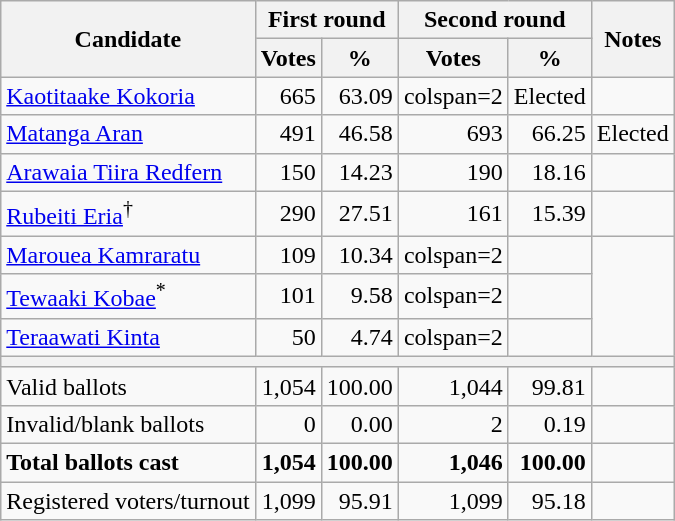<table class=wikitable style=text-align:right>
<tr>
<th rowspan=2>Candidate</th>
<th colspan=2>First round</th>
<th colspan=2>Second round</th>
<th rowspan=2>Notes</th>
</tr>
<tr>
<th>Votes</th>
<th>%</th>
<th>Votes</th>
<th>%</th>
</tr>
<tr>
<td align=left><a href='#'>Kaotitaake Kokoria</a></td>
<td>665</td>
<td>63.09</td>
<td>colspan=2 </td>
<td>Elected</td>
</tr>
<tr>
<td align=left><a href='#'>Matanga Aran</a></td>
<td>491</td>
<td>46.58</td>
<td>693</td>
<td>66.25</td>
<td>Elected</td>
</tr>
<tr>
<td align=left><a href='#'>Arawaia Tiira Redfern</a></td>
<td>150</td>
<td>14.23</td>
<td>190</td>
<td>18.16</td>
<td></td>
</tr>
<tr>
<td align=left><a href='#'>Rubeiti Eria</a><sup>†</sup></td>
<td>290</td>
<td>27.51</td>
<td>161</td>
<td>15.39</td>
<td></td>
</tr>
<tr>
<td align=left><a href='#'>Marouea Kamraratu</a></td>
<td>109</td>
<td>10.34</td>
<td>colspan=2 </td>
<td></td>
</tr>
<tr>
<td align=left><a href='#'>Tewaaki Kobae</a><sup>*</sup></td>
<td>101</td>
<td>9.58</td>
<td>colspan=2 </td>
<td></td>
</tr>
<tr>
<td align=left><a href='#'>Teraawati Kinta</a></td>
<td>50</td>
<td>4.74</td>
<td>colspan=2 </td>
<td></td>
</tr>
<tr>
<th colspan=6></th>
</tr>
<tr>
<td align=left>Valid ballots</td>
<td>1,054</td>
<td>100.00</td>
<td>1,044</td>
<td>99.81</td>
<td></td>
</tr>
<tr>
<td align=left>Invalid/blank ballots</td>
<td>0</td>
<td>0.00</td>
<td>2</td>
<td>0.19</td>
<td></td>
</tr>
<tr style="font-weight:bold">
<td align=left>Total ballots cast</td>
<td>1,054</td>
<td>100.00</td>
<td>1,046</td>
<td>100.00</td>
<td></td>
</tr>
<tr>
<td align=left>Registered voters/turnout</td>
<td>1,099</td>
<td>95.91</td>
<td>1,099</td>
<td>95.18</td>
<td></td>
</tr>
</table>
